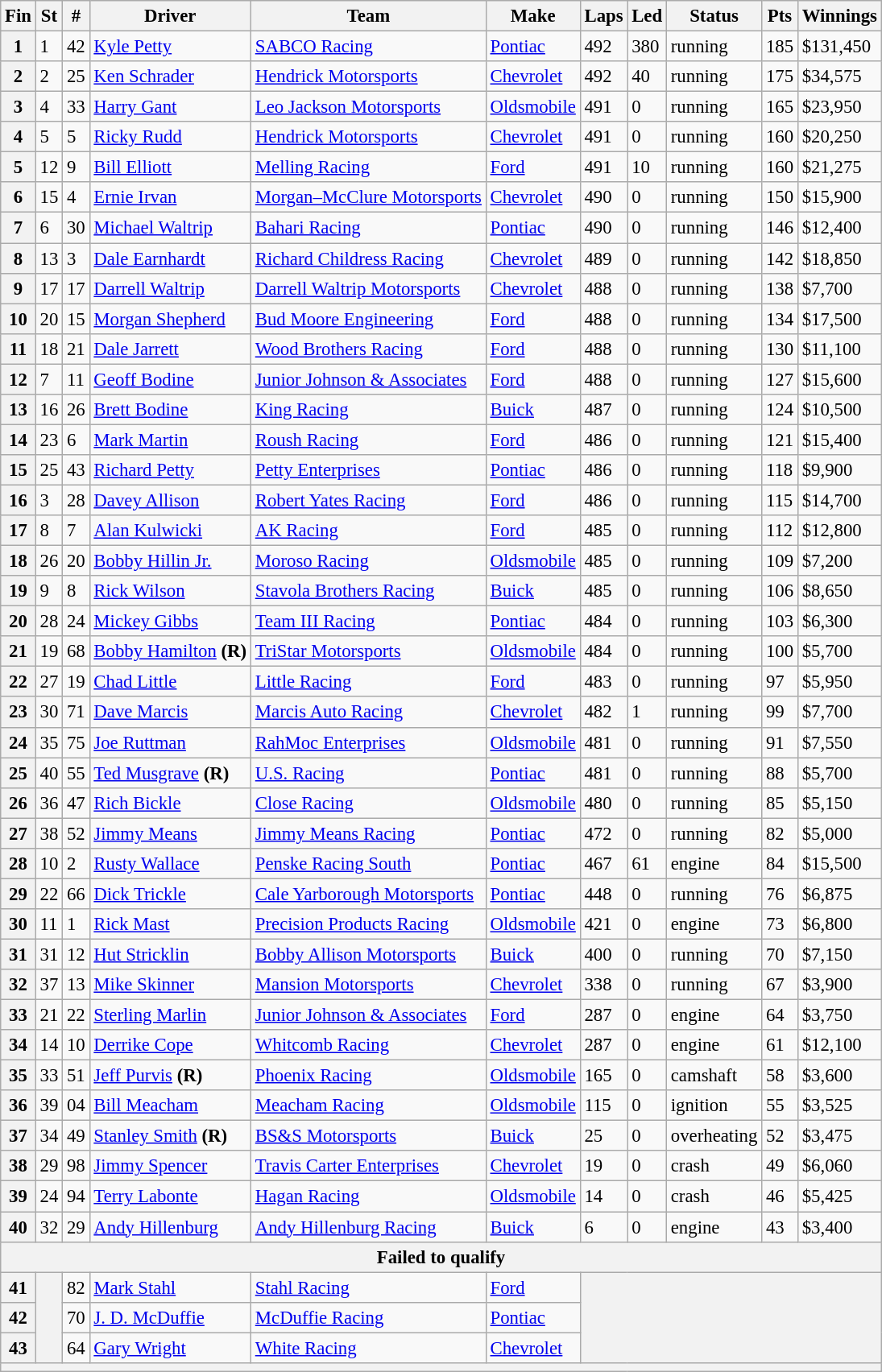<table class="wikitable" style="font-size:95%">
<tr>
<th>Fin</th>
<th>St</th>
<th>#</th>
<th>Driver</th>
<th>Team</th>
<th>Make</th>
<th>Laps</th>
<th>Led</th>
<th>Status</th>
<th>Pts</th>
<th>Winnings</th>
</tr>
<tr>
<th>1</th>
<td>1</td>
<td>42</td>
<td><a href='#'>Kyle Petty</a></td>
<td><a href='#'>SABCO Racing</a></td>
<td><a href='#'>Pontiac</a></td>
<td>492</td>
<td>380</td>
<td>running</td>
<td>185</td>
<td>$131,450</td>
</tr>
<tr>
<th>2</th>
<td>2</td>
<td>25</td>
<td><a href='#'>Ken Schrader</a></td>
<td><a href='#'>Hendrick Motorsports</a></td>
<td><a href='#'>Chevrolet</a></td>
<td>492</td>
<td>40</td>
<td>running</td>
<td>175</td>
<td>$34,575</td>
</tr>
<tr>
<th>3</th>
<td>4</td>
<td>33</td>
<td><a href='#'>Harry Gant</a></td>
<td><a href='#'>Leo Jackson Motorsports</a></td>
<td><a href='#'>Oldsmobile</a></td>
<td>491</td>
<td>0</td>
<td>running</td>
<td>165</td>
<td>$23,950</td>
</tr>
<tr>
<th>4</th>
<td>5</td>
<td>5</td>
<td><a href='#'>Ricky Rudd</a></td>
<td><a href='#'>Hendrick Motorsports</a></td>
<td><a href='#'>Chevrolet</a></td>
<td>491</td>
<td>0</td>
<td>running</td>
<td>160</td>
<td>$20,250</td>
</tr>
<tr>
<th>5</th>
<td>12</td>
<td>9</td>
<td><a href='#'>Bill Elliott</a></td>
<td><a href='#'>Melling Racing</a></td>
<td><a href='#'>Ford</a></td>
<td>491</td>
<td>10</td>
<td>running</td>
<td>160</td>
<td>$21,275</td>
</tr>
<tr>
<th>6</th>
<td>15</td>
<td>4</td>
<td><a href='#'>Ernie Irvan</a></td>
<td><a href='#'>Morgan–McClure Motorsports</a></td>
<td><a href='#'>Chevrolet</a></td>
<td>490</td>
<td>0</td>
<td>running</td>
<td>150</td>
<td>$15,900</td>
</tr>
<tr>
<th>7</th>
<td>6</td>
<td>30</td>
<td><a href='#'>Michael Waltrip</a></td>
<td><a href='#'>Bahari Racing</a></td>
<td><a href='#'>Pontiac</a></td>
<td>490</td>
<td>0</td>
<td>running</td>
<td>146</td>
<td>$12,400</td>
</tr>
<tr>
<th>8</th>
<td>13</td>
<td>3</td>
<td><a href='#'>Dale Earnhardt</a></td>
<td><a href='#'>Richard Childress Racing</a></td>
<td><a href='#'>Chevrolet</a></td>
<td>489</td>
<td>0</td>
<td>running</td>
<td>142</td>
<td>$18,850</td>
</tr>
<tr>
<th>9</th>
<td>17</td>
<td>17</td>
<td><a href='#'>Darrell Waltrip</a></td>
<td><a href='#'>Darrell Waltrip Motorsports</a></td>
<td><a href='#'>Chevrolet</a></td>
<td>488</td>
<td>0</td>
<td>running</td>
<td>138</td>
<td>$7,700</td>
</tr>
<tr>
<th>10</th>
<td>20</td>
<td>15</td>
<td><a href='#'>Morgan Shepherd</a></td>
<td><a href='#'>Bud Moore Engineering</a></td>
<td><a href='#'>Ford</a></td>
<td>488</td>
<td>0</td>
<td>running</td>
<td>134</td>
<td>$17,500</td>
</tr>
<tr>
<th>11</th>
<td>18</td>
<td>21</td>
<td><a href='#'>Dale Jarrett</a></td>
<td><a href='#'>Wood Brothers Racing</a></td>
<td><a href='#'>Ford</a></td>
<td>488</td>
<td>0</td>
<td>running</td>
<td>130</td>
<td>$11,100</td>
</tr>
<tr>
<th>12</th>
<td>7</td>
<td>11</td>
<td><a href='#'>Geoff Bodine</a></td>
<td><a href='#'>Junior Johnson & Associates</a></td>
<td><a href='#'>Ford</a></td>
<td>488</td>
<td>0</td>
<td>running</td>
<td>127</td>
<td>$15,600</td>
</tr>
<tr>
<th>13</th>
<td>16</td>
<td>26</td>
<td><a href='#'>Brett Bodine</a></td>
<td><a href='#'>King Racing</a></td>
<td><a href='#'>Buick</a></td>
<td>487</td>
<td>0</td>
<td>running</td>
<td>124</td>
<td>$10,500</td>
</tr>
<tr>
<th>14</th>
<td>23</td>
<td>6</td>
<td><a href='#'>Mark Martin</a></td>
<td><a href='#'>Roush Racing</a></td>
<td><a href='#'>Ford</a></td>
<td>486</td>
<td>0</td>
<td>running</td>
<td>121</td>
<td>$15,400</td>
</tr>
<tr>
<th>15</th>
<td>25</td>
<td>43</td>
<td><a href='#'>Richard Petty</a></td>
<td><a href='#'>Petty Enterprises</a></td>
<td><a href='#'>Pontiac</a></td>
<td>486</td>
<td>0</td>
<td>running</td>
<td>118</td>
<td>$9,900</td>
</tr>
<tr>
<th>16</th>
<td>3</td>
<td>28</td>
<td><a href='#'>Davey Allison</a></td>
<td><a href='#'>Robert Yates Racing</a></td>
<td><a href='#'>Ford</a></td>
<td>486</td>
<td>0</td>
<td>running</td>
<td>115</td>
<td>$14,700</td>
</tr>
<tr>
<th>17</th>
<td>8</td>
<td>7</td>
<td><a href='#'>Alan Kulwicki</a></td>
<td><a href='#'>AK Racing</a></td>
<td><a href='#'>Ford</a></td>
<td>485</td>
<td>0</td>
<td>running</td>
<td>112</td>
<td>$12,800</td>
</tr>
<tr>
<th>18</th>
<td>26</td>
<td>20</td>
<td><a href='#'>Bobby Hillin Jr.</a></td>
<td><a href='#'>Moroso Racing</a></td>
<td><a href='#'>Oldsmobile</a></td>
<td>485</td>
<td>0</td>
<td>running</td>
<td>109</td>
<td>$7,200</td>
</tr>
<tr>
<th>19</th>
<td>9</td>
<td>8</td>
<td><a href='#'>Rick Wilson</a></td>
<td><a href='#'>Stavola Brothers Racing</a></td>
<td><a href='#'>Buick</a></td>
<td>485</td>
<td>0</td>
<td>running</td>
<td>106</td>
<td>$8,650</td>
</tr>
<tr>
<th>20</th>
<td>28</td>
<td>24</td>
<td><a href='#'>Mickey Gibbs</a></td>
<td><a href='#'>Team III Racing</a></td>
<td><a href='#'>Pontiac</a></td>
<td>484</td>
<td>0</td>
<td>running</td>
<td>103</td>
<td>$6,300</td>
</tr>
<tr>
<th>21</th>
<td>19</td>
<td>68</td>
<td><a href='#'>Bobby Hamilton</a> <strong>(R)</strong></td>
<td><a href='#'>TriStar Motorsports</a></td>
<td><a href='#'>Oldsmobile</a></td>
<td>484</td>
<td>0</td>
<td>running</td>
<td>100</td>
<td>$5,700</td>
</tr>
<tr>
<th>22</th>
<td>27</td>
<td>19</td>
<td><a href='#'>Chad Little</a></td>
<td><a href='#'>Little Racing</a></td>
<td><a href='#'>Ford</a></td>
<td>483</td>
<td>0</td>
<td>running</td>
<td>97</td>
<td>$5,950</td>
</tr>
<tr>
<th>23</th>
<td>30</td>
<td>71</td>
<td><a href='#'>Dave Marcis</a></td>
<td><a href='#'>Marcis Auto Racing</a></td>
<td><a href='#'>Chevrolet</a></td>
<td>482</td>
<td>1</td>
<td>running</td>
<td>99</td>
<td>$7,700</td>
</tr>
<tr>
<th>24</th>
<td>35</td>
<td>75</td>
<td><a href='#'>Joe Ruttman</a></td>
<td><a href='#'>RahMoc Enterprises</a></td>
<td><a href='#'>Oldsmobile</a></td>
<td>481</td>
<td>0</td>
<td>running</td>
<td>91</td>
<td>$7,550</td>
</tr>
<tr>
<th>25</th>
<td>40</td>
<td>55</td>
<td><a href='#'>Ted Musgrave</a> <strong>(R)</strong></td>
<td><a href='#'>U.S. Racing</a></td>
<td><a href='#'>Pontiac</a></td>
<td>481</td>
<td>0</td>
<td>running</td>
<td>88</td>
<td>$5,700</td>
</tr>
<tr>
<th>26</th>
<td>36</td>
<td>47</td>
<td><a href='#'>Rich Bickle</a></td>
<td><a href='#'>Close Racing</a></td>
<td><a href='#'>Oldsmobile</a></td>
<td>480</td>
<td>0</td>
<td>running</td>
<td>85</td>
<td>$5,150</td>
</tr>
<tr>
<th>27</th>
<td>38</td>
<td>52</td>
<td><a href='#'>Jimmy Means</a></td>
<td><a href='#'>Jimmy Means Racing</a></td>
<td><a href='#'>Pontiac</a></td>
<td>472</td>
<td>0</td>
<td>running</td>
<td>82</td>
<td>$5,000</td>
</tr>
<tr>
<th>28</th>
<td>10</td>
<td>2</td>
<td><a href='#'>Rusty Wallace</a></td>
<td><a href='#'>Penske Racing South</a></td>
<td><a href='#'>Pontiac</a></td>
<td>467</td>
<td>61</td>
<td>engine</td>
<td>84</td>
<td>$15,500</td>
</tr>
<tr>
<th>29</th>
<td>22</td>
<td>66</td>
<td><a href='#'>Dick Trickle</a></td>
<td><a href='#'>Cale Yarborough Motorsports</a></td>
<td><a href='#'>Pontiac</a></td>
<td>448</td>
<td>0</td>
<td>running</td>
<td>76</td>
<td>$6,875</td>
</tr>
<tr>
<th>30</th>
<td>11</td>
<td>1</td>
<td><a href='#'>Rick Mast</a></td>
<td><a href='#'>Precision Products Racing</a></td>
<td><a href='#'>Oldsmobile</a></td>
<td>421</td>
<td>0</td>
<td>engine</td>
<td>73</td>
<td>$6,800</td>
</tr>
<tr>
<th>31</th>
<td>31</td>
<td>12</td>
<td><a href='#'>Hut Stricklin</a></td>
<td><a href='#'>Bobby Allison Motorsports</a></td>
<td><a href='#'>Buick</a></td>
<td>400</td>
<td>0</td>
<td>running</td>
<td>70</td>
<td>$7,150</td>
</tr>
<tr>
<th>32</th>
<td>37</td>
<td>13</td>
<td><a href='#'>Mike Skinner</a></td>
<td><a href='#'>Mansion Motorsports</a></td>
<td><a href='#'>Chevrolet</a></td>
<td>338</td>
<td>0</td>
<td>running</td>
<td>67</td>
<td>$3,900</td>
</tr>
<tr>
<th>33</th>
<td>21</td>
<td>22</td>
<td><a href='#'>Sterling Marlin</a></td>
<td><a href='#'>Junior Johnson & Associates</a></td>
<td><a href='#'>Ford</a></td>
<td>287</td>
<td>0</td>
<td>engine</td>
<td>64</td>
<td>$3,750</td>
</tr>
<tr>
<th>34</th>
<td>14</td>
<td>10</td>
<td><a href='#'>Derrike Cope</a></td>
<td><a href='#'>Whitcomb Racing</a></td>
<td><a href='#'>Chevrolet</a></td>
<td>287</td>
<td>0</td>
<td>engine</td>
<td>61</td>
<td>$12,100</td>
</tr>
<tr>
<th>35</th>
<td>33</td>
<td>51</td>
<td><a href='#'>Jeff Purvis</a> <strong>(R)</strong></td>
<td><a href='#'>Phoenix Racing</a></td>
<td><a href='#'>Oldsmobile</a></td>
<td>165</td>
<td>0</td>
<td>camshaft</td>
<td>58</td>
<td>$3,600</td>
</tr>
<tr>
<th>36</th>
<td>39</td>
<td>04</td>
<td><a href='#'>Bill Meacham</a></td>
<td><a href='#'>Meacham Racing</a></td>
<td><a href='#'>Oldsmobile</a></td>
<td>115</td>
<td>0</td>
<td>ignition</td>
<td>55</td>
<td>$3,525</td>
</tr>
<tr>
<th>37</th>
<td>34</td>
<td>49</td>
<td><a href='#'>Stanley Smith</a> <strong>(R)</strong></td>
<td><a href='#'>BS&S Motorsports</a></td>
<td><a href='#'>Buick</a></td>
<td>25</td>
<td>0</td>
<td>overheating</td>
<td>52</td>
<td>$3,475</td>
</tr>
<tr>
<th>38</th>
<td>29</td>
<td>98</td>
<td><a href='#'>Jimmy Spencer</a></td>
<td><a href='#'>Travis Carter Enterprises</a></td>
<td><a href='#'>Chevrolet</a></td>
<td>19</td>
<td>0</td>
<td>crash</td>
<td>49</td>
<td>$6,060</td>
</tr>
<tr>
<th>39</th>
<td>24</td>
<td>94</td>
<td><a href='#'>Terry Labonte</a></td>
<td><a href='#'>Hagan Racing</a></td>
<td><a href='#'>Oldsmobile</a></td>
<td>14</td>
<td>0</td>
<td>crash</td>
<td>46</td>
<td>$5,425</td>
</tr>
<tr>
<th>40</th>
<td>32</td>
<td>29</td>
<td><a href='#'>Andy Hillenburg</a></td>
<td><a href='#'>Andy Hillenburg Racing</a></td>
<td><a href='#'>Buick</a></td>
<td>6</td>
<td>0</td>
<td>engine</td>
<td>43</td>
<td>$3,400</td>
</tr>
<tr>
<th colspan="11">Failed to qualify</th>
</tr>
<tr>
<th>41</th>
<th rowspan="3"></th>
<td>82</td>
<td><a href='#'>Mark Stahl</a></td>
<td><a href='#'>Stahl Racing</a></td>
<td><a href='#'>Ford</a></td>
<th colspan="5" rowspan="3"></th>
</tr>
<tr>
<th>42</th>
<td>70</td>
<td><a href='#'>J. D. McDuffie</a></td>
<td><a href='#'>McDuffie Racing</a></td>
<td><a href='#'>Pontiac</a></td>
</tr>
<tr>
<th>43</th>
<td>64</td>
<td><a href='#'>Gary Wright</a></td>
<td><a href='#'>White Racing</a></td>
<td><a href='#'>Chevrolet</a></td>
</tr>
<tr>
<th colspan="11"></th>
</tr>
</table>
